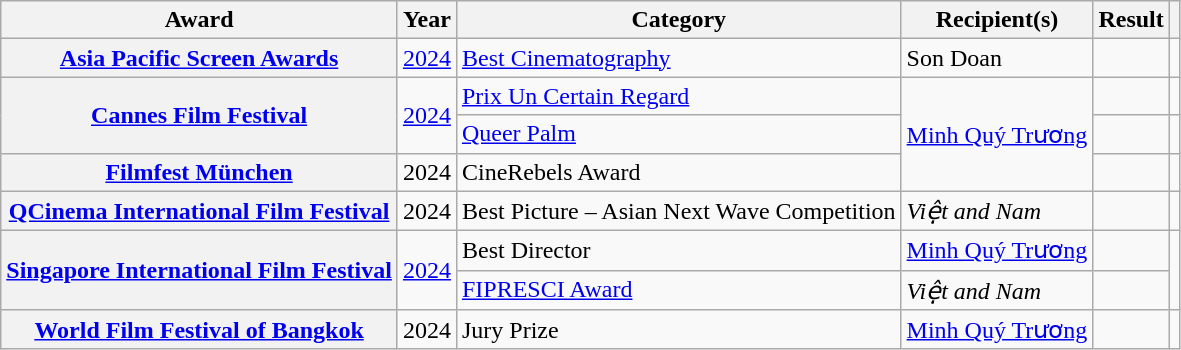<table class="wikitable sortable plainrowheaders">
<tr>
<th scope="col">Award</th>
<th scope="col">Year</th>
<th scope="col">Category</th>
<th scope="col">Recipient(s)</th>
<th scope="col">Result</th>
<th scope="col" class="unsortable"></th>
</tr>
<tr>
<th scope="row"><a href='#'>Asia Pacific Screen Awards</a></th>
<td><a href='#'>2024</a></td>
<td><a href='#'>Best Cinematography</a></td>
<td>Son Doan</td>
<td></td>
<td></td>
</tr>
<tr>
<th rowspan="2" scope="row"><a href='#'>Cannes Film Festival</a></th>
<td rowspan="2"><a href='#'>2024</a></td>
<td><a href='#'>Prix Un Certain Regard</a></td>
<td rowspan="3"><a href='#'>Minh Quý Trương</a></td>
<td></td>
<td></td>
</tr>
<tr>
<td><a href='#'>Queer Palm</a></td>
<td></td>
<td></td>
</tr>
<tr>
<th scope="row"><a href='#'>Filmfest München</a></th>
<td>2024</td>
<td>CineRebels Award</td>
<td></td>
<td></td>
</tr>
<tr>
<th scope="row"><a href='#'>QCinema International Film Festival</a></th>
<td>2024</td>
<td>Best Picture – Asian Next Wave Competition</td>
<td><em>Việt and Nam</em></td>
<td></td>
<td></td>
</tr>
<tr>
<th rowspan="2" scope="row"><a href='#'>Singapore International Film Festival</a></th>
<td rowspan="2"><a href='#'>2024</a></td>
<td>Best Director</td>
<td><a href='#'>Minh Quý Trương</a></td>
<td></td>
<td rowspan="2"></td>
</tr>
<tr>
<td><a href='#'>FIPRESCI Award</a></td>
<td><em>Việt and Nam</em></td>
<td></td>
</tr>
<tr>
<th scope="row"><a href='#'>World Film Festival of Bangkok</a></th>
<td>2024</td>
<td>Jury Prize</td>
<td><a href='#'>Minh Quý Trương</a></td>
<td></td>
<td></td>
</tr>
</table>
